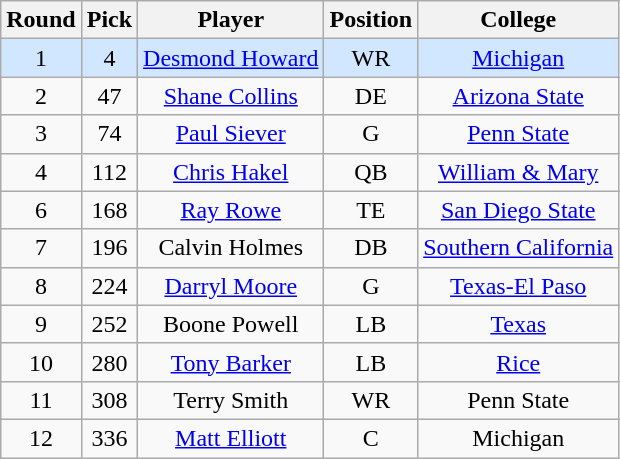<table class="wikitable sortable sortable"  style="text-align:center;">
<tr>
<th>Round</th>
<th>Pick</th>
<th>Player</th>
<th>Position</th>
<th>College</th>
</tr>
<tr style="background:#d0e7ff;">
<td>1</td>
<td>4</td>
<td><a href='#'>Desmond Howard</a></td>
<td>WR</td>
<td><a href='#'>Michigan</a></td>
</tr>
<tr>
<td>2</td>
<td>47</td>
<td><a href='#'>Shane Collins</a></td>
<td>DE</td>
<td><a href='#'>Arizona State</a></td>
</tr>
<tr>
<td>3</td>
<td>74</td>
<td><a href='#'>Paul Siever</a></td>
<td>G</td>
<td><a href='#'>Penn State</a></td>
</tr>
<tr>
<td>4</td>
<td>112</td>
<td><a href='#'>Chris Hakel</a></td>
<td>QB</td>
<td><a href='#'>William & Mary</a></td>
</tr>
<tr>
<td>6</td>
<td>168</td>
<td><a href='#'>Ray Rowe</a></td>
<td>TE</td>
<td><a href='#'>San Diego State</a></td>
</tr>
<tr>
<td>7</td>
<td>196</td>
<td>Calvin Holmes</td>
<td>DB</td>
<td><a href='#'>Southern California</a></td>
</tr>
<tr>
<td>8</td>
<td>224</td>
<td><a href='#'>Darryl Moore</a></td>
<td>G</td>
<td><a href='#'>Texas-El Paso</a></td>
</tr>
<tr>
<td>9</td>
<td>252</td>
<td>Boone Powell</td>
<td>LB</td>
<td><a href='#'>Texas</a></td>
</tr>
<tr>
<td>10</td>
<td>280</td>
<td><a href='#'>Tony Barker</a></td>
<td>LB</td>
<td><a href='#'>Rice</a></td>
</tr>
<tr>
<td>11</td>
<td>308</td>
<td>Terry Smith</td>
<td>WR</td>
<td>Penn State</td>
</tr>
<tr>
<td>12</td>
<td>336</td>
<td><a href='#'>Matt Elliott</a></td>
<td>C</td>
<td>Michigan</td>
</tr>
</table>
